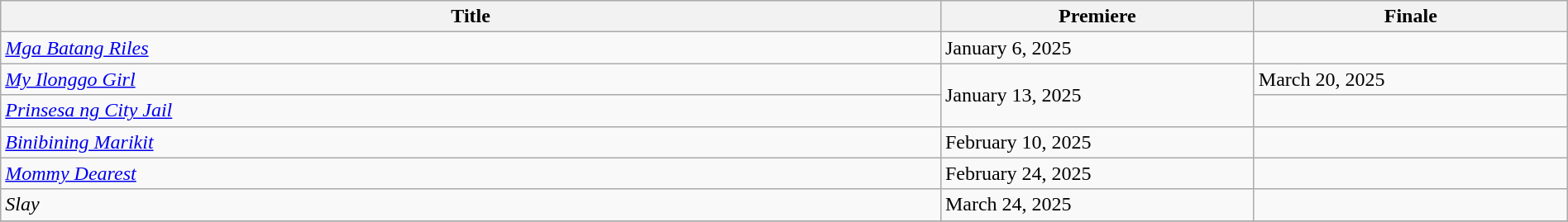<table class="wikitable sortable" width="100%">
<tr>
<th style="width:60%;">Title</th>
<th style="width:20%;">Premiere</th>
<th style="width:20%;">Finale</th>
</tr>
<tr>
<td><em><a href='#'>Mga Batang Riles</a></em></td>
<td>January 6, 2025</td>
<td></td>
</tr>
<tr>
<td><em><a href='#'>My Ilonggo Girl</a></em></td>
<td rowspan=2>January 13, 2025</td>
<td>March 20, 2025</td>
</tr>
<tr>
<td><em><a href='#'>Prinsesa ng City Jail</a></em></td>
<td></td>
</tr>
<tr>
<td><em><a href='#'>Binibining Marikit</a></em></td>
<td>February 10, 2025</td>
<td></td>
</tr>
<tr>
<td><em><a href='#'>Mommy Dearest</a></em></td>
<td>February 24, 2025</td>
<td></td>
</tr>
<tr>
<td><em>Slay</em></td>
<td>March 24, 2025</td>
<td></td>
</tr>
<tr>
</tr>
</table>
